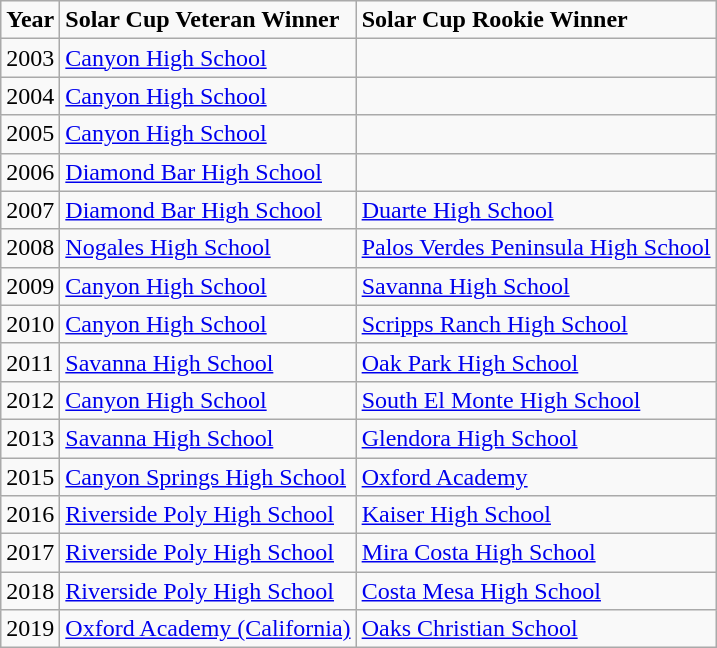<table class="wikitable">
<tr>
<td><strong>Year</strong></td>
<td><strong>Solar Cup Veteran Winner</strong></td>
<td><strong>Solar Cup Rookie Winner</strong></td>
</tr>
<tr>
<td>2003</td>
<td><a href='#'>Canyon High School</a></td>
<td></td>
</tr>
<tr>
<td>2004</td>
<td><a href='#'>Canyon High School</a></td>
<td></td>
</tr>
<tr>
<td>2005</td>
<td><a href='#'>Canyon High School</a></td>
<td></td>
</tr>
<tr>
<td>2006</td>
<td><a href='#'>Diamond Bar High School</a></td>
<td></td>
</tr>
<tr>
<td>2007</td>
<td><a href='#'>Diamond Bar High School</a></td>
<td><a href='#'>Duarte High School</a></td>
</tr>
<tr>
<td>2008</td>
<td><a href='#'>Nogales High School</a></td>
<td><a href='#'>Palos Verdes Peninsula High School</a></td>
</tr>
<tr>
<td>2009</td>
<td><a href='#'>Canyon High School</a></td>
<td><a href='#'>Savanna High School</a></td>
</tr>
<tr>
<td>2010</td>
<td><a href='#'>Canyon High School</a></td>
<td><a href='#'>Scripps Ranch High School</a></td>
</tr>
<tr>
<td>2011</td>
<td><a href='#'>Savanna High School</a></td>
<td><a href='#'>Oak Park High School</a></td>
</tr>
<tr>
<td>2012</td>
<td><a href='#'>Canyon High School</a></td>
<td><a href='#'>South El Monte High School</a></td>
</tr>
<tr>
<td>2013</td>
<td><a href='#'>Savanna High School</a></td>
<td><a href='#'>Glendora High School</a></td>
</tr>
<tr>
<td>2015</td>
<td><a href='#'>Canyon Springs High School</a></td>
<td><a href='#'>Oxford Academy</a></td>
</tr>
<tr>
<td>2016</td>
<td><a href='#'>Riverside Poly High School</a></td>
<td><a href='#'>Kaiser High School</a></td>
</tr>
<tr>
<td>2017</td>
<td><a href='#'>Riverside Poly High School</a></td>
<td><a href='#'>Mira Costa High School</a></td>
</tr>
<tr>
<td>2018</td>
<td><a href='#'>Riverside Poly High School</a></td>
<td><a href='#'>Costa Mesa High School</a></td>
</tr>
<tr>
<td>2019</td>
<td><a href='#'>Oxford Academy (California)</a></td>
<td><a href='#'>Oaks Christian School</a></td>
</tr>
</table>
